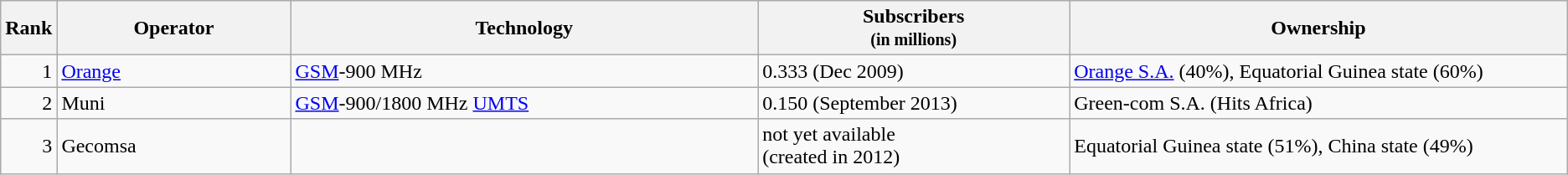<table class="wikitable">
<tr>
<th style="width:3%;">Rank</th>
<th style="width:15%;">Operator</th>
<th style="width:30%;">Technology</th>
<th style="width:20%;">Subscribers<br><small>(in millions)</small></th>
<th style="width:32%;">Ownership</th>
</tr>
<tr>
<td align=right>1</td>
<td><a href='#'>Orange</a></td>
<td><a href='#'>GSM</a>-900 MHz</td>
<td>0.333 (Dec 2009)</td>
<td><a href='#'>Orange S.A.</a> (40%), Equatorial Guinea state (60%)</td>
</tr>
<tr>
<td align=right>2</td>
<td>Muni</td>
<td><a href='#'>GSM</a>-900/1800 MHz <a href='#'>UMTS</a></td>
<td>0.150 (September 2013)</td>
<td>Green-com S.A. (Hits Africa)</td>
</tr>
<tr>
<td align=right>3</td>
<td>Gecomsa</td>
<td></td>
<td>not yet available<br> (created in 2012)</td>
<td>Equatorial Guinea state (51%), China state (49%)</td>
</tr>
</table>
